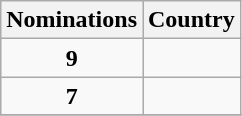<table class="wikitable" rowspan="2" style="text-align:center;" background: #f6e39c;>
<tr>
<th scope="col" style="width:55px;">Nominations</th>
<th scope="col" style="text-align:center;">Country</th>
</tr>
<tr>
<td><strong>9</strong></td>
<td></td>
</tr>
<tr>
<td><strong>7</strong></td>
<td></td>
</tr>
<tr>
</tr>
</table>
